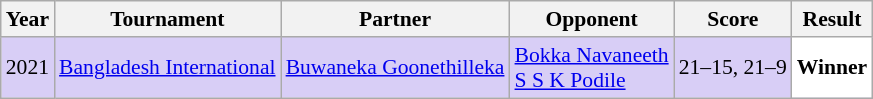<table class="sortable wikitable" style="font-size: 90%;">
<tr>
<th>Year</th>
<th>Tournament</th>
<th>Partner</th>
<th>Opponent</th>
<th>Score</th>
<th>Result</th>
</tr>
<tr style="background:#D8CEF6">
<td align="center">2021</td>
<td align="left"><a href='#'>Bangladesh International</a></td>
<td align="left"> <a href='#'>Buwaneka Goonethilleka</a></td>
<td align="left"> <a href='#'>Bokka Navaneeth</a><br> <a href='#'>S S K Podile</a></td>
<td align="left">21–15, 21–9</td>
<td style="text-align:left; background:white"> <strong>Winner</strong></td>
</tr>
</table>
